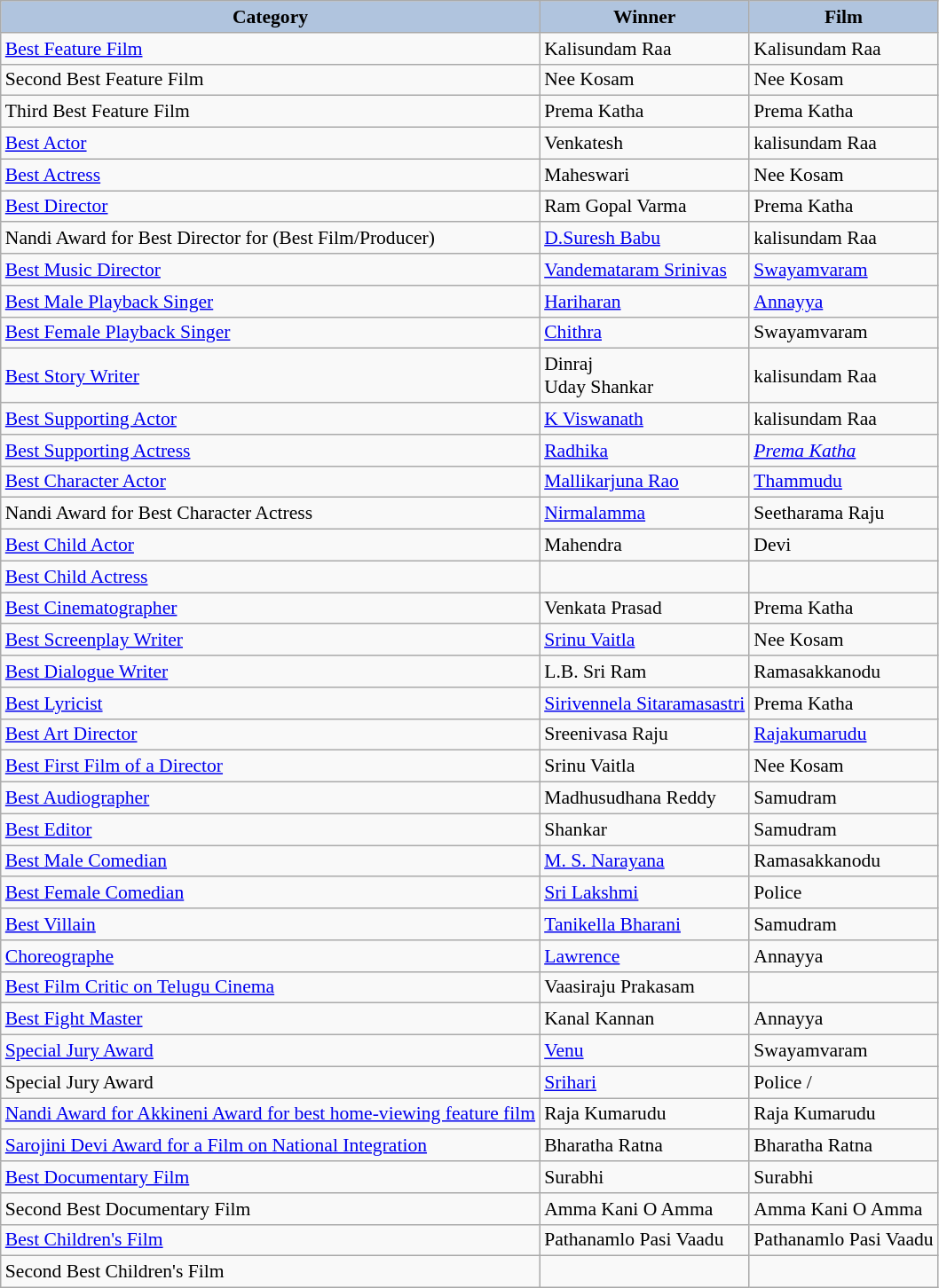<table class="wikitable" style="font-size: 90%;">
<tr>
<th style="background:#B0C4DE;">Category</th>
<th style="background:#B0C4DE;">Winner</th>
<th style="background:#B0C4DE;">Film</th>
</tr>
<tr>
<td><a href='#'>Best Feature Film</a></td>
<td>Kalisundam Raa</td>
<td>Kalisundam Raa</td>
</tr>
<tr>
<td>Second Best Feature Film</td>
<td>Nee Kosam</td>
<td>Nee Kosam</td>
</tr>
<tr>
<td>Third Best Feature Film</td>
<td>Prema Katha</td>
<td>Prema Katha</td>
</tr>
<tr>
<td><a href='#'>Best Actor</a></td>
<td>Venkatesh</td>
<td>kalisundam Raa</td>
</tr>
<tr>
<td><a href='#'>Best Actress</a></td>
<td>Maheswari</td>
<td>Nee Kosam</td>
</tr>
<tr>
<td><a href='#'>Best Director</a></td>
<td>Ram Gopal Varma</td>
<td>Prema Katha</td>
</tr>
<tr>
<td>Nandi Award for Best Director for (Best Film/Producer)</td>
<td><a href='#'>D.Suresh Babu</a></td>
<td>kalisundam Raa</td>
</tr>
<tr>
<td><a href='#'>Best Music Director</a></td>
<td><a href='#'>Vandemataram Srinivas</a></td>
<td><a href='#'>Swayamvaram</a></td>
</tr>
<tr>
<td><a href='#'>Best Male Playback Singer</a></td>
<td><a href='#'>Hariharan</a></td>
<td><a href='#'>Annayya</a></td>
</tr>
<tr>
<td><a href='#'>Best Female Playback Singer</a></td>
<td><a href='#'>Chithra</a></td>
<td>Swayamvaram</td>
</tr>
<tr>
<td><a href='#'>Best Story Writer</a></td>
<td>Dinraj <br> Uday Shankar</td>
<td>kalisundam Raa</td>
</tr>
<tr>
<td><a href='#'>Best Supporting Actor</a></td>
<td><a href='#'>K Viswanath</a></td>
<td>kalisundam Raa</td>
</tr>
<tr>
<td><a href='#'>Best Supporting Actress</a></td>
<td><a href='#'>Radhika</a></td>
<td><em><a href='#'>Prema Katha</a></em></td>
</tr>
<tr>
<td><a href='#'>Best Character Actor</a></td>
<td><a href='#'>Mallikarjuna Rao</a></td>
<td><a href='#'>Thammudu</a></td>
</tr>
<tr>
<td>Nandi Award for Best Character Actress</td>
<td><a href='#'>Nirmalamma</a></td>
<td>Seetharama Raju</td>
</tr>
<tr>
<td><a href='#'>Best Child Actor</a></td>
<td>Mahendra</td>
<td>Devi</td>
</tr>
<tr>
<td><a href='#'>Best Child Actress</a></td>
<td></td>
<td></td>
</tr>
<tr>
<td><a href='#'>Best Cinematographer</a></td>
<td>Venkata Prasad</td>
<td>Prema Katha</td>
</tr>
<tr>
<td><a href='#'>Best Screenplay Writer</a></td>
<td><a href='#'>Srinu Vaitla</a></td>
<td>Nee Kosam</td>
</tr>
<tr>
<td><a href='#'>Best Dialogue Writer</a></td>
<td>L.B. Sri Ram</td>
<td>Ramasakkanodu</td>
</tr>
<tr>
<td><a href='#'>Best Lyricist</a></td>
<td><a href='#'>Sirivennela Sitaramasastri</a></td>
<td>Prema Katha</td>
</tr>
<tr>
<td><a href='#'>Best Art Director</a></td>
<td>Sreenivasa Raju</td>
<td><a href='#'>Rajakumarudu</a></td>
</tr>
<tr>
<td><a href='#'>Best First Film of a Director</a></td>
<td>Srinu Vaitla</td>
<td>Nee Kosam</td>
</tr>
<tr>
<td><a href='#'>Best Audiographer</a></td>
<td>Madhusudhana Reddy</td>
<td>Samudram</td>
</tr>
<tr>
<td><a href='#'>Best Editor</a></td>
<td>Shankar</td>
<td>Samudram</td>
</tr>
<tr>
<td><a href='#'>Best Male Comedian</a></td>
<td><a href='#'>M. S. Narayana</a></td>
<td>Ramasakkanodu</td>
</tr>
<tr>
<td><a href='#'>Best Female Comedian</a></td>
<td><a href='#'>Sri Lakshmi</a></td>
<td>Police</td>
</tr>
<tr>
<td><a href='#'>Best Villain</a></td>
<td><a href='#'>Tanikella Bharani</a></td>
<td>Samudram</td>
</tr>
<tr>
<td><a href='#'>Choreographe</a></td>
<td><a href='#'>Lawrence</a></td>
<td>Annayya</td>
</tr>
<tr>
<td><a href='#'>Best Film Critic on Telugu Cinema</a></td>
<td>Vaasiraju Prakasam</td>
<td></td>
</tr>
<tr>
<td><a href='#'>Best Fight Master</a></td>
<td>Kanal Kannan</td>
<td>Annayya</td>
</tr>
<tr>
<td><a href='#'>Special Jury Award</a></td>
<td><a href='#'>Venu</a></td>
<td>Swayamvaram</td>
</tr>
<tr>
<td>Special Jury Award</td>
<td><a href='#'>Srihari</a></td>
<td>Police /</td>
</tr>
<tr>
<td><a href='#'>Nandi Award for Akkineni Award for best home-viewing feature film</a></td>
<td>Raja Kumarudu</td>
<td>Raja Kumarudu</td>
</tr>
<tr>
<td><a href='#'>Sarojini Devi Award for a Film on National Integration</a></td>
<td>Bharatha Ratna</td>
<td>Bharatha Ratna</td>
</tr>
<tr>
<td><a href='#'>Best Documentary Film</a></td>
<td>Surabhi</td>
<td>Surabhi</td>
</tr>
<tr>
<td>Second Best Documentary Film</td>
<td>Amma Kani O Amma</td>
<td>Amma Kani O Amma</td>
</tr>
<tr>
<td><a href='#'>Best Children's Film</a></td>
<td>Pathanamlo Pasi Vaadu</td>
<td>Pathanamlo Pasi Vaadu</td>
</tr>
<tr>
<td>Second Best Children's Film</td>
<td></td>
<td></td>
</tr>
</table>
